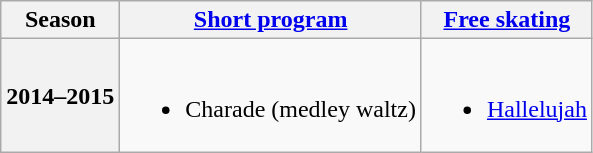<table class=wikitable style=text-align:center>
<tr>
<th>Season</th>
<th><a href='#'>Short program</a></th>
<th><a href='#'>Free skating</a></th>
</tr>
<tr>
<th>2014–2015 <br> </th>
<td><br><ul><li>Charade (medley waltz) <br></li></ul></td>
<td><br><ul><li><a href='#'>Hallelujah</a> <br></li></ul></td>
</tr>
</table>
